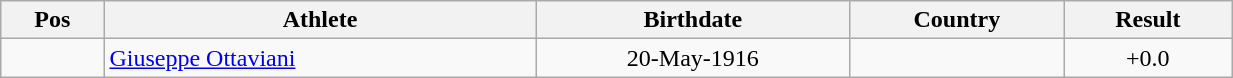<table class="wikitable"  style="text-align:center; width:65%;">
<tr>
<th>Pos</th>
<th>Athlete</th>
<th>Birthdate</th>
<th>Country</th>
<th>Result</th>
</tr>
<tr>
<td align=center></td>
<td align=left><a href='#'>Giuseppe Ottaviani</a></td>
<td>20-May-1916</td>
<td align=left></td>
<td> +0.0</td>
</tr>
</table>
